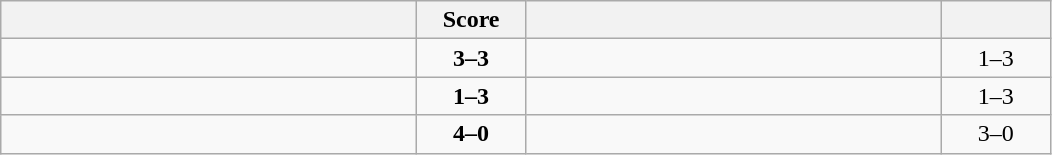<table class="wikitable" style="text-align: center; ">
<tr>
<th align="right" width="270"></th>
<th width="65">Score</th>
<th align="left" width="270"></th>
<th width="65"></th>
</tr>
<tr>
<td align="left"></td>
<td><strong>3–3</strong></td>
<td align="left"><strong></strong></td>
<td>1–3 <strong></strong></td>
</tr>
<tr>
<td align="left"></td>
<td><strong>1–3</strong></td>
<td align="left"><strong></strong></td>
<td>1–3 <strong></strong></td>
</tr>
<tr>
<td align="left"><strong></strong></td>
<td><strong>4–0</strong></td>
<td align="left"></td>
<td>3–0 <strong></strong></td>
</tr>
</table>
